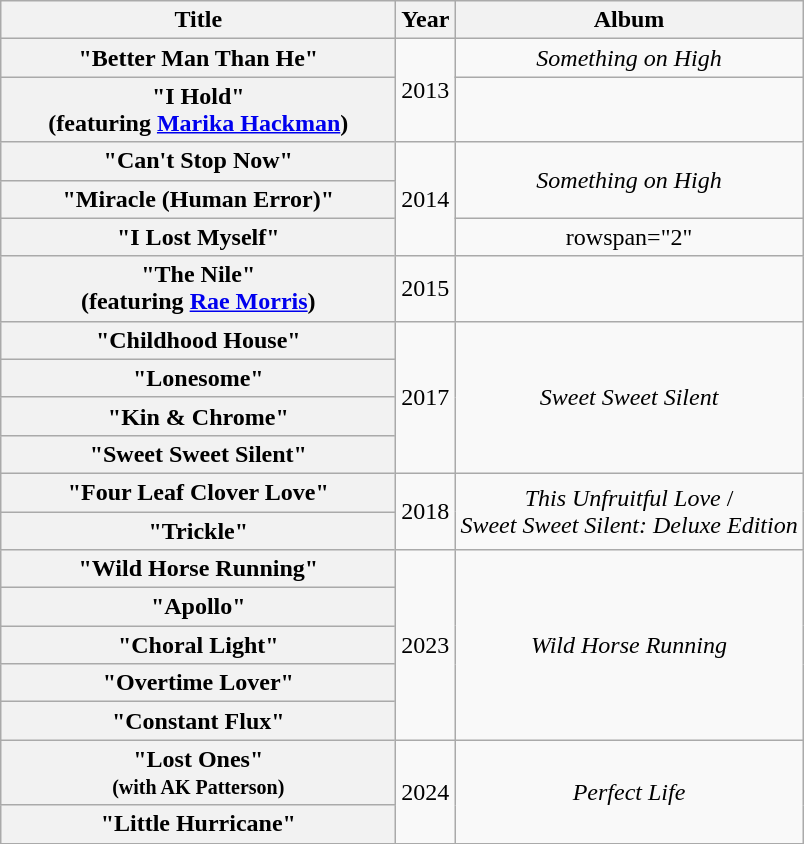<table class="wikitable plainrowheaders" style="text-align:center">
<tr>
<th scope="col" style="width:16em;">Title</th>
<th scope="col">Year</th>
<th scope="col">Album</th>
</tr>
<tr>
<th scope="row">"Better Man Than He"</th>
<td rowspan="2">2013</td>
<td><em>Something on High</em></td>
</tr>
<tr>
<th scope="row">"I Hold" <br><span>(featuring <a href='#'>Marika Hackman</a>)</span></th>
<td></td>
</tr>
<tr>
<th scope="row">"Can't Stop Now"</th>
<td rowspan="3">2014</td>
<td rowspan="2"><em>Something on High</em></td>
</tr>
<tr>
<th scope="row">"Miracle (Human Error)"</th>
</tr>
<tr>
<th scope="row">"I Lost Myself"</th>
<td>rowspan="2" </td>
</tr>
<tr>
<th scope="row">"The Nile"<br><span>(featuring <a href='#'>Rae Morris</a>)</span></th>
<td>2015</td>
</tr>
<tr>
<th scope="row">"Childhood House"</th>
<td rowspan="4">2017</td>
<td rowspan="4"><em>Sweet Sweet Silent</em></td>
</tr>
<tr>
<th scope="row">"Lonesome"</th>
</tr>
<tr>
<th scope="row">"Kin & Chrome"</th>
</tr>
<tr>
<th scope="row">"Sweet Sweet Silent"</th>
</tr>
<tr>
<th scope="row">"Four Leaf Clover Love"</th>
<td rowspan="2">2018</td>
<td rowspan="2"><em>This Unfruitful Love</em> /<br> <em>Sweet Sweet Silent: Deluxe Edition</em></td>
</tr>
<tr>
<th scope="row">"Trickle"</th>
</tr>
<tr>
<th scope="row">"Wild Horse Running"</th>
<td rowspan="5">2023</td>
<td rowspan="5"><em>Wild Horse Running</em></td>
</tr>
<tr>
<th scope="row">"Apollo"</th>
</tr>
<tr>
<th scope="row">"Choral Light"</th>
</tr>
<tr>
<th scope="row">"Overtime Lover"</th>
</tr>
<tr>
<th scope="row">"Constant Flux"</th>
</tr>
<tr>
<th scope="row">"Lost Ones"<br><small>(with AK Patterson)</small></th>
<td rowspan="2">2024</td>
<td rowspan="2"><em>Perfect Life</em></td>
</tr>
<tr>
<th scope="row">"Little Hurricane"</th>
</tr>
<tr>
</tr>
</table>
